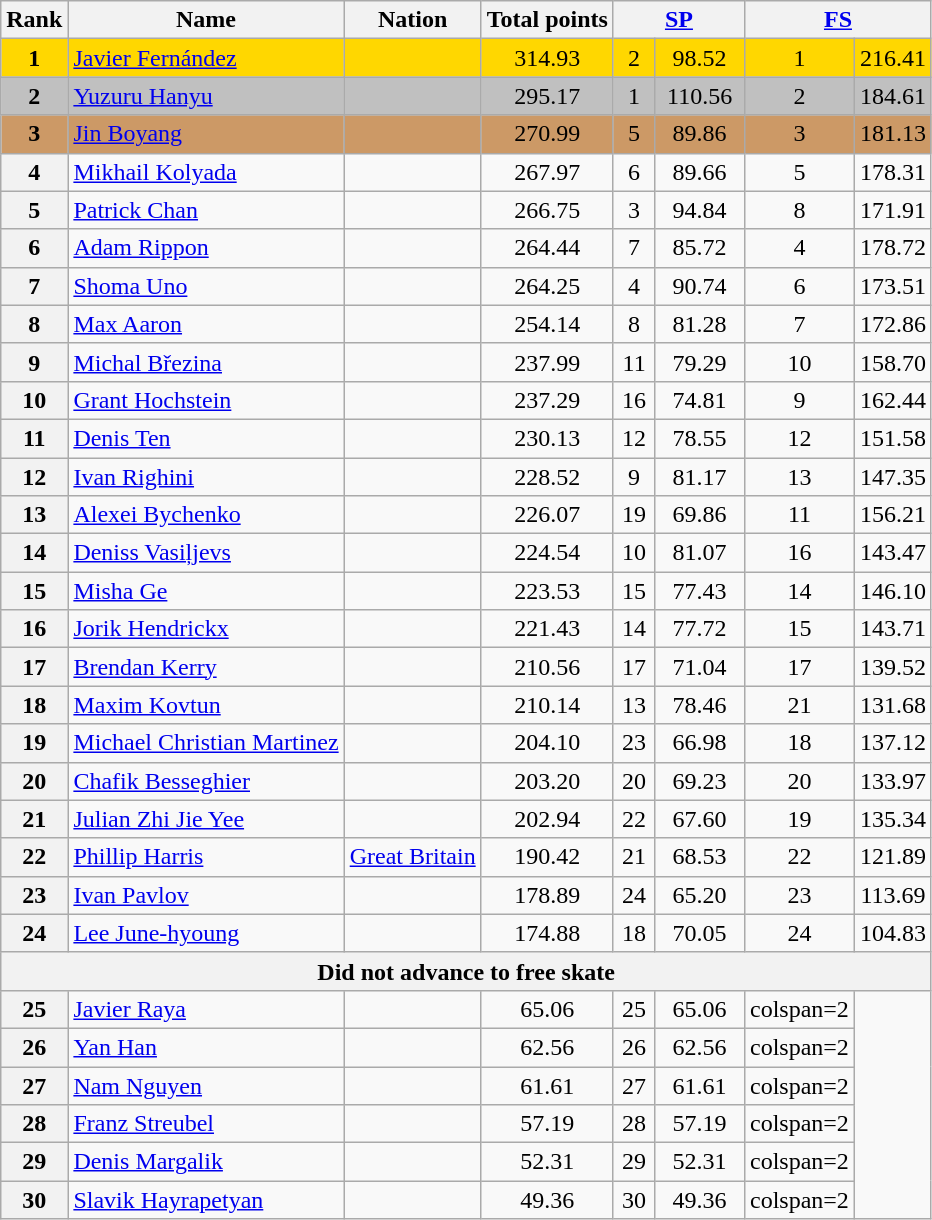<table class="wikitable sortable">
<tr>
<th>Rank</th>
<th>Name</th>
<th>Nation</th>
<th>Total points</th>
<th colspan="2" width="80px"><a href='#'>SP</a></th>
<th colspan="2" width="80px"><a href='#'>FS</a></th>
</tr>
<tr bgcolor="gold">
<td align="center"><strong>1</strong></td>
<td><a href='#'>Javier Fernández</a></td>
<td></td>
<td align="center">314.93</td>
<td align="center">2</td>
<td align="center">98.52</td>
<td align="center">1</td>
<td align="center">216.41</td>
</tr>
<tr bgcolor="silver">
<td align="center"><strong>2</strong></td>
<td><a href='#'>Yuzuru Hanyu</a></td>
<td></td>
<td align="center">295.17</td>
<td align="center">1</td>
<td align="center">110.56</td>
<td align="center">2</td>
<td align="center">184.61</td>
</tr>
<tr bgcolor="cc9966">
<td align="center"><strong>3</strong></td>
<td><a href='#'>Jin Boyang</a></td>
<td></td>
<td align="center">270.99</td>
<td align="center">5</td>
<td align="center">89.86</td>
<td align="center">3</td>
<td align="center">181.13</td>
</tr>
<tr>
<th>4</th>
<td><a href='#'>Mikhail Kolyada</a></td>
<td></td>
<td align="center">267.97</td>
<td align="center">6</td>
<td align="center">89.66</td>
<td align="center">5</td>
<td align="center">178.31</td>
</tr>
<tr>
<th align="center">5</th>
<td><a href='#'>Patrick Chan</a></td>
<td></td>
<td align="center">266.75</td>
<td align="center">3</td>
<td align="center">94.84</td>
<td align="center">8</td>
<td align="center">171.91</td>
</tr>
<tr>
<th>6</th>
<td><a href='#'>Adam Rippon</a></td>
<td></td>
<td align="center">264.44</td>
<td align="center">7</td>
<td align="center">85.72</td>
<td align="center">4</td>
<td align="center">178.72</td>
</tr>
<tr>
<th>7</th>
<td><a href='#'>Shoma Uno</a></td>
<td></td>
<td align="center">264.25</td>
<td align="center">4</td>
<td align="center">90.74</td>
<td align="center">6</td>
<td align="center">173.51</td>
</tr>
<tr>
<th>8</th>
<td><a href='#'>Max Aaron</a></td>
<td></td>
<td align="center">254.14</td>
<td align="center">8</td>
<td align="center">81.28</td>
<td align="center">7</td>
<td align="center">172.86</td>
</tr>
<tr>
<th>9</th>
<td><a href='#'>Michal Březina</a></td>
<td></td>
<td align="center">237.99</td>
<td align="center">11</td>
<td align="center">79.29</td>
<td align="center">10</td>
<td align="center">158.70</td>
</tr>
<tr>
<th>10</th>
<td><a href='#'>Grant Hochstein</a></td>
<td></td>
<td align="center">237.29</td>
<td align="center">16</td>
<td align="center">74.81</td>
<td align="center">9</td>
<td align="center">162.44</td>
</tr>
<tr>
<th>11</th>
<td><a href='#'>Denis Ten</a></td>
<td></td>
<td align="center">230.13</td>
<td align="center">12</td>
<td align="center">78.55</td>
<td align="center">12</td>
<td align="center">151.58</td>
</tr>
<tr>
<th>12</th>
<td><a href='#'>Ivan Righini</a></td>
<td></td>
<td align="center">228.52</td>
<td align="center">9</td>
<td align="center">81.17</td>
<td align="center">13</td>
<td align="center">147.35</td>
</tr>
<tr>
<th>13</th>
<td><a href='#'>Alexei Bychenko</a></td>
<td></td>
<td align="center">226.07</td>
<td align="center">19</td>
<td align="center">69.86</td>
<td align="center">11</td>
<td align="center">156.21</td>
</tr>
<tr>
<th>14</th>
<td><a href='#'>Deniss Vasiļjevs</a></td>
<td></td>
<td align="center">224.54</td>
<td align="center">10</td>
<td align="center">81.07</td>
<td align="center">16</td>
<td align="center">143.47</td>
</tr>
<tr>
<th>15</th>
<td><a href='#'>Misha Ge</a></td>
<td></td>
<td align="center">223.53</td>
<td align="center">15</td>
<td align="center">77.43</td>
<td align="center">14</td>
<td align="center">146.10</td>
</tr>
<tr>
<th>16</th>
<td><a href='#'>Jorik Hendrickx</a></td>
<td></td>
<td align="center">221.43</td>
<td align="center">14</td>
<td align="center">77.72</td>
<td align="center">15</td>
<td align="center">143.71</td>
</tr>
<tr>
<th>17</th>
<td><a href='#'>Brendan Kerry</a></td>
<td></td>
<td align="center">210.56</td>
<td align="center">17</td>
<td align="center">71.04</td>
<td align="center">17</td>
<td align="center">139.52</td>
</tr>
<tr>
<th>18</th>
<td><a href='#'>Maxim Kovtun</a></td>
<td></td>
<td align="center">210.14</td>
<td align="center">13</td>
<td align="center">78.46</td>
<td align="center">21</td>
<td align="center">131.68</td>
</tr>
<tr>
<th>19</th>
<td><a href='#'>Michael Christian Martinez</a></td>
<td></td>
<td align="center">204.10</td>
<td align="center">23</td>
<td align="center">66.98</td>
<td align="center">18</td>
<td align="center">137.12</td>
</tr>
<tr>
<th>20</th>
<td><a href='#'>Chafik Besseghier</a></td>
<td></td>
<td align="center">203.20</td>
<td align="center">20</td>
<td align="center">69.23</td>
<td align="center">20</td>
<td align="center">133.97</td>
</tr>
<tr>
<th>21</th>
<td><a href='#'>Julian Zhi Jie Yee</a></td>
<td></td>
<td align="center">202.94</td>
<td align="center">22</td>
<td align="center">67.60</td>
<td align="center">19</td>
<td align="center">135.34</td>
</tr>
<tr>
<th>22</th>
<td><a href='#'>Phillip Harris</a></td>
<td> <a href='#'>Great Britain</a></td>
<td align="center">190.42</td>
<td align="center">21</td>
<td align="center">68.53</td>
<td align="center">22</td>
<td align="center">121.89</td>
</tr>
<tr>
<th>23</th>
<td><a href='#'>Ivan Pavlov</a></td>
<td></td>
<td align="center">178.89</td>
<td align="center">24</td>
<td align="center">65.20</td>
<td align="center">23</td>
<td align="center">113.69</td>
</tr>
<tr>
<th>24</th>
<td><a href='#'>Lee June-hyoung</a></td>
<td></td>
<td align="center">174.88</td>
<td align="center">18</td>
<td align="center">70.05</td>
<td align="center">24</td>
<td align="center">104.83</td>
</tr>
<tr>
<th colspan=10>Did not advance to free skate</th>
</tr>
<tr>
<th>25</th>
<td><a href='#'>Javier Raya</a></td>
<td></td>
<td align="center">65.06</td>
<td align="center">25</td>
<td align="center">65.06</td>
<td>colspan=2 </td>
</tr>
<tr>
<th>26</th>
<td><a href='#'>Yan Han</a></td>
<td></td>
<td align="center">62.56</td>
<td align="center">26</td>
<td align="center">62.56</td>
<td>colspan=2 </td>
</tr>
<tr>
<th>27</th>
<td><a href='#'>Nam Nguyen</a></td>
<td></td>
<td align="center">61.61</td>
<td align="center">27</td>
<td align="center">61.61</td>
<td>colspan=2 </td>
</tr>
<tr>
<th>28</th>
<td><a href='#'>Franz Streubel</a></td>
<td></td>
<td align="center">57.19</td>
<td align="center">28</td>
<td align="center">57.19</td>
<td>colspan=2 </td>
</tr>
<tr>
<th>29</th>
<td><a href='#'>Denis Margalik</a></td>
<td></td>
<td align="center">52.31</td>
<td align="center">29</td>
<td align="center">52.31</td>
<td>colspan=2 </td>
</tr>
<tr>
<th>30</th>
<td><a href='#'>Slavik Hayrapetyan</a></td>
<td></td>
<td align="center">49.36</td>
<td align="center">30</td>
<td align="center">49.36</td>
<td>colspan=2 </td>
</tr>
</table>
